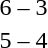<table style="text-align:center">
<tr>
<th width=200></th>
<th width=100></th>
<th width=200></th>
</tr>
<tr>
<td align=right><strong></strong></td>
<td>6 – 3</td>
<td align=left></td>
</tr>
<tr>
<td align=right><strong></strong></td>
<td>5 – 4</td>
<td align=left></td>
</tr>
</table>
